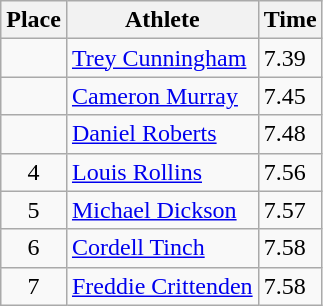<table class="wikitable">
<tr>
<th>Place</th>
<th>Athlete</th>
<th>Time</th>
</tr>
<tr>
<td align=center></td>
<td><a href='#'>Trey Cunningham</a></td>
<td>7.39</td>
</tr>
<tr>
<td align=center></td>
<td><a href='#'>Cameron Murray</a></td>
<td>7.45</td>
</tr>
<tr>
<td align=center></td>
<td><a href='#'>Daniel Roberts</a></td>
<td>7.48</td>
</tr>
<tr>
<td align=center>4</td>
<td><a href='#'>Louis Rollins</a></td>
<td>7.56</td>
</tr>
<tr>
<td align=center>5</td>
<td><a href='#'>Michael Dickson</a></td>
<td>7.57</td>
</tr>
<tr>
<td align=center>6</td>
<td><a href='#'>Cordell Tinch</a></td>
<td>7.58</td>
</tr>
<tr>
<td align=center>7</td>
<td><a href='#'>Freddie Crittenden</a></td>
<td>7.58</td>
</tr>
</table>
